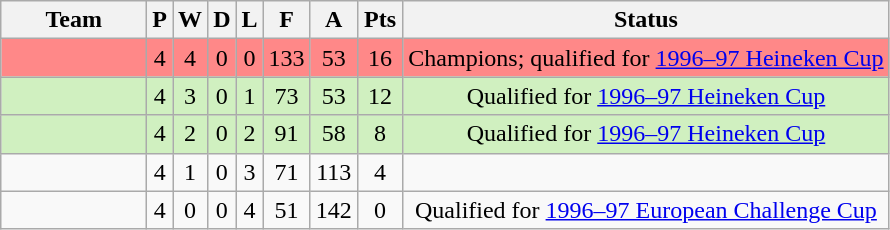<table class="wikitable" style="text-align:center">
<tr>
<th width="90px">Team</th>
<th>P</th>
<th>W</th>
<th>D</th>
<th>L</th>
<th width="23px">F</th>
<th width="23px">A</th>
<th width="23px">Pts</th>
<th>Status</th>
</tr>
<tr bgcolor="#FF8888">
<td></td>
<td>4</td>
<td>4</td>
<td>0</td>
<td>0</td>
<td>133</td>
<td>53</td>
<td>16</td>
<td>Champions; qualified for <a href='#'>1996–97 Heineken Cup</a></td>
</tr>
<tr bgcolor="#D0F0C0">
<td></td>
<td>4</td>
<td>3</td>
<td>0</td>
<td>1</td>
<td>73</td>
<td>53</td>
<td>12</td>
<td>Qualified for <a href='#'>1996–97 Heineken Cup</a></td>
</tr>
<tr bgcolor="#D0F0C0">
<td></td>
<td>4</td>
<td>2</td>
<td>0</td>
<td>2</td>
<td>91</td>
<td>58</td>
<td>8</td>
<td>Qualified for <a href='#'>1996–97 Heineken Cup</a></td>
</tr>
<tr>
<td></td>
<td>4</td>
<td>1</td>
<td>0</td>
<td>3</td>
<td>71</td>
<td>113</td>
<td>4</td>
<td></td>
</tr>
<tr>
<td></td>
<td>4</td>
<td>0</td>
<td>0</td>
<td>4</td>
<td>51</td>
<td>142</td>
<td>0</td>
<td>Qualified for <a href='#'>1996–97 European Challenge Cup</a></td>
</tr>
</table>
